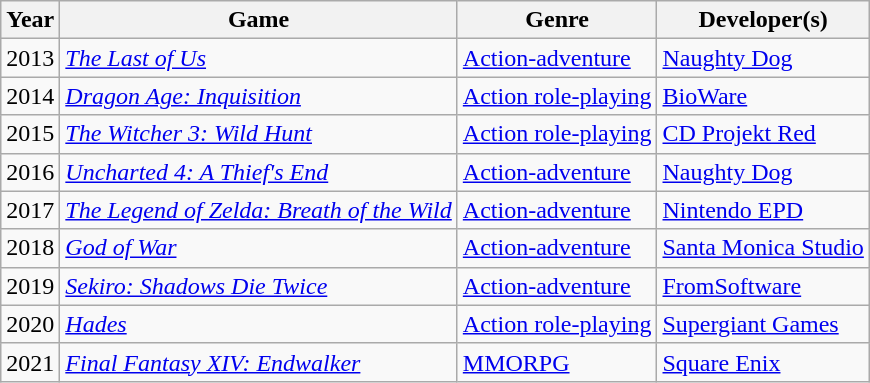<table class="wikitable">
<tr>
<th>Year</th>
<th>Game</th>
<th>Genre</th>
<th>Developer(s)</th>
</tr>
<tr>
<td>2013</td>
<td><em><a href='#'>The Last of Us</a></em></td>
<td><a href='#'>Action-adventure</a></td>
<td><a href='#'>Naughty Dog</a></td>
</tr>
<tr>
<td>2014</td>
<td><em><a href='#'>Dragon Age: Inquisition</a></em></td>
<td><a href='#'>Action role-playing</a></td>
<td><a href='#'>BioWare</a></td>
</tr>
<tr>
<td>2015</td>
<td><em><a href='#'>The Witcher 3: Wild Hunt</a></em></td>
<td><a href='#'>Action role-playing</a></td>
<td><a href='#'>CD Projekt Red</a></td>
</tr>
<tr>
<td>2016</td>
<td><em><a href='#'>Uncharted 4: A Thief's End</a></em></td>
<td><a href='#'>Action-adventure</a></td>
<td><a href='#'>Naughty Dog</a></td>
</tr>
<tr>
<td>2017</td>
<td><em><a href='#'>The Legend of Zelda: Breath of the Wild</a></em></td>
<td><a href='#'>Action-adventure</a></td>
<td><a href='#'>Nintendo EPD</a></td>
</tr>
<tr>
<td>2018</td>
<td><em><a href='#'>God of War</a></em></td>
<td><a href='#'>Action-adventure</a></td>
<td><a href='#'>Santa Monica Studio</a></td>
</tr>
<tr>
<td>2019</td>
<td><em><a href='#'>Sekiro: Shadows Die Twice</a></em></td>
<td><a href='#'>Action-adventure</a></td>
<td><a href='#'>FromSoftware</a></td>
</tr>
<tr>
<td>2020</td>
<td><em><a href='#'>Hades</a></em></td>
<td><a href='#'>Action role-playing</a></td>
<td><a href='#'>Supergiant Games</a></td>
</tr>
<tr>
<td>2021</td>
<td><em><a href='#'>Final Fantasy XIV: Endwalker</a></em></td>
<td><a href='#'>MMORPG</a></td>
<td><a href='#'>Square Enix</a></td>
</tr>
</table>
